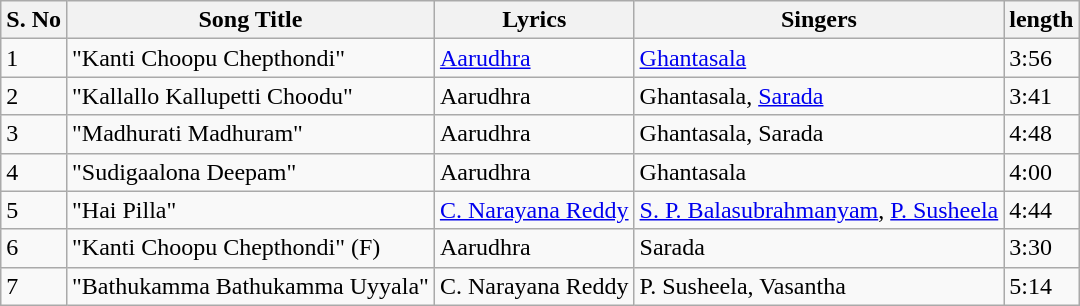<table class="wikitable">
<tr>
<th>S. No</th>
<th>Song Title</th>
<th>Lyrics</th>
<th>Singers</th>
<th>length</th>
</tr>
<tr>
<td>1</td>
<td>"Kanti Choopu Chepthondi"</td>
<td><a href='#'>Aarudhra</a></td>
<td><a href='#'>Ghantasala</a></td>
<td>3:56</td>
</tr>
<tr>
<td>2</td>
<td>"Kallallo Kallupetti Choodu"</td>
<td>Aarudhra</td>
<td>Ghantasala, <a href='#'>Sarada</a></td>
<td>3:41</td>
</tr>
<tr>
<td>3</td>
<td>"Madhurati Madhuram"</td>
<td>Aarudhra</td>
<td>Ghantasala, Sarada</td>
<td>4:48</td>
</tr>
<tr>
<td>4</td>
<td>"Sudigaalona Deepam"</td>
<td>Aarudhra</td>
<td>Ghantasala</td>
<td>4:00</td>
</tr>
<tr>
<td>5</td>
<td>"Hai Pilla"</td>
<td><a href='#'>C. Narayana Reddy</a></td>
<td><a href='#'>S. P. Balasubrahmanyam</a>, <a href='#'>P. Susheela</a></td>
<td>4:44</td>
</tr>
<tr>
<td>6</td>
<td>"Kanti Choopu Chepthondi" (F)</td>
<td>Aarudhra</td>
<td>Sarada</td>
<td>3:30</td>
</tr>
<tr>
<td>7</td>
<td>"Bathukamma Bathukamma Uyyala"</td>
<td>C. Narayana Reddy</td>
<td>P. Susheela, Vasantha</td>
<td>5:14</td>
</tr>
</table>
